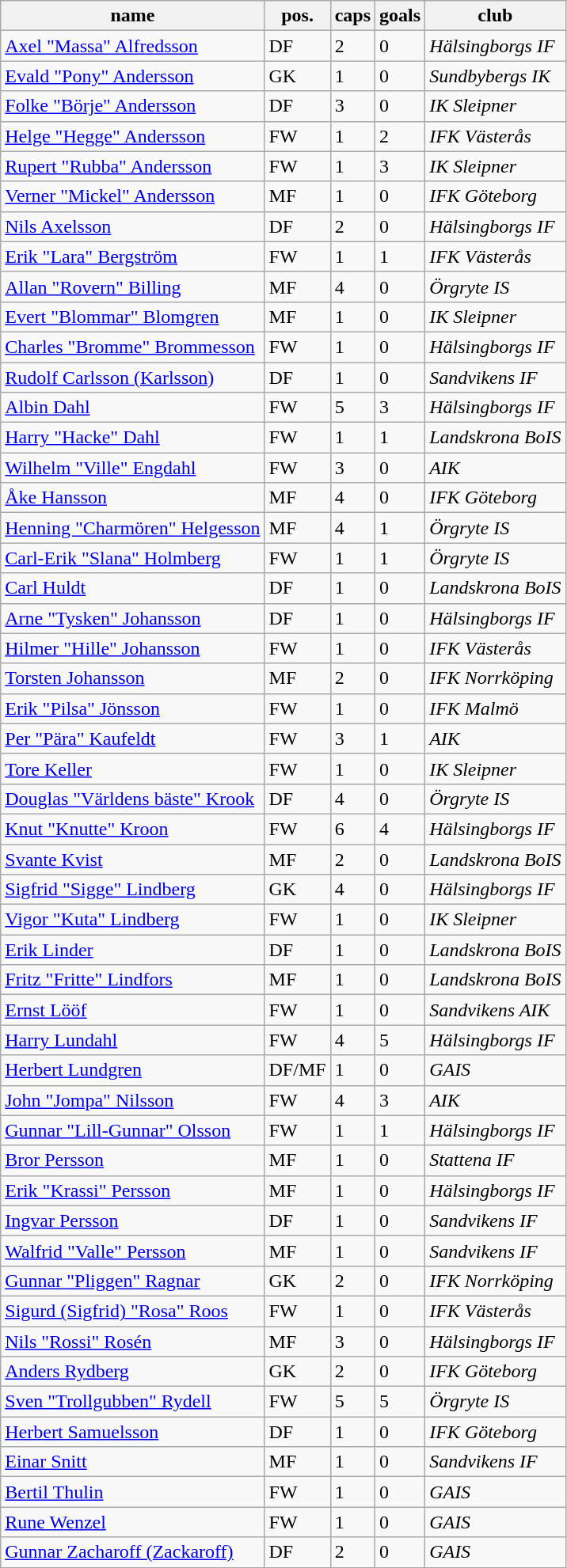<table class="wikitable" border="1">
<tr>
<th>name</th>
<th>pos.</th>
<th>caps</th>
<th>goals</th>
<th>club</th>
</tr>
<tr>
<td><a href='#'>Axel "Massa" Alfredsson</a></td>
<td>DF</td>
<td>2</td>
<td>0</td>
<td><em>Hälsingborgs IF</em></td>
</tr>
<tr>
<td><a href='#'>Evald "Pony" Andersson</a></td>
<td>GK</td>
<td>1</td>
<td>0</td>
<td><em>Sundbybergs IK</em></td>
</tr>
<tr>
<td><a href='#'>Folke "Börje" Andersson</a></td>
<td>DF</td>
<td>3</td>
<td>0</td>
<td><em>IK Sleipner</em></td>
</tr>
<tr>
<td><a href='#'>Helge "Hegge" Andersson</a></td>
<td>FW</td>
<td>1</td>
<td>2</td>
<td><em>IFK Västerås</em></td>
</tr>
<tr>
<td><a href='#'>Rupert "Rubba" Andersson</a></td>
<td>FW</td>
<td>1</td>
<td>3</td>
<td><em>IK Sleipner</em></td>
</tr>
<tr>
<td><a href='#'>Verner "Mickel" Andersson</a></td>
<td>MF</td>
<td>1</td>
<td>0</td>
<td><em>IFK Göteborg</em></td>
</tr>
<tr>
<td><a href='#'>Nils Axelsson</a></td>
<td>DF</td>
<td>2</td>
<td>0</td>
<td><em>Hälsingborgs IF</em></td>
</tr>
<tr>
<td><a href='#'>Erik "Lara" Bergström</a></td>
<td>FW</td>
<td>1</td>
<td>1</td>
<td><em>IFK Västerås</em></td>
</tr>
<tr>
<td><a href='#'>Allan "Rovern" Billing</a></td>
<td>MF</td>
<td>4</td>
<td>0</td>
<td><em>Örgryte IS</em></td>
</tr>
<tr>
<td><a href='#'>Evert "Blommar" Blomgren</a></td>
<td>MF</td>
<td>1</td>
<td>0</td>
<td><em>IK Sleipner</em></td>
</tr>
<tr>
<td><a href='#'>Charles "Bromme" Brommesson</a></td>
<td>FW</td>
<td>1</td>
<td>0</td>
<td><em>Hälsingborgs IF</em></td>
</tr>
<tr>
<td><a href='#'>Rudolf Carlsson (Karlsson)</a></td>
<td>DF</td>
<td>1</td>
<td>0</td>
<td><em>Sandvikens IF</em></td>
</tr>
<tr>
<td><a href='#'>Albin Dahl</a></td>
<td>FW</td>
<td>5</td>
<td>3</td>
<td><em>Hälsingborgs IF</em></td>
</tr>
<tr>
<td><a href='#'>Harry "Hacke" Dahl</a></td>
<td>FW</td>
<td>1</td>
<td>1</td>
<td><em>Landskrona BoIS</em></td>
</tr>
<tr>
<td><a href='#'>Wilhelm "Ville" Engdahl</a></td>
<td>FW</td>
<td>3</td>
<td>0</td>
<td><em>AIK</em></td>
</tr>
<tr>
<td><a href='#'>Åke Hansson</a></td>
<td>MF</td>
<td>4</td>
<td>0</td>
<td><em>IFK Göteborg</em></td>
</tr>
<tr>
<td><a href='#'>Henning "Charmören" Helgesson</a></td>
<td>MF</td>
<td>4</td>
<td>1</td>
<td><em>Örgryte IS</em></td>
</tr>
<tr>
<td><a href='#'>Carl-Erik "Slana" Holmberg</a></td>
<td>FW</td>
<td>1</td>
<td>1</td>
<td><em>Örgryte IS</em></td>
</tr>
<tr>
<td><a href='#'>Carl Huldt</a></td>
<td>DF</td>
<td>1</td>
<td>0</td>
<td><em>Landskrona BoIS</em></td>
</tr>
<tr>
<td><a href='#'>Arne "Tysken" Johansson</a></td>
<td>DF</td>
<td>1</td>
<td>0</td>
<td><em>Hälsingborgs IF</em></td>
</tr>
<tr>
<td><a href='#'>Hilmer "Hille" Johansson</a></td>
<td>FW</td>
<td>1</td>
<td>0</td>
<td><em>IFK Västerås</em></td>
</tr>
<tr>
<td><a href='#'>Torsten Johansson</a></td>
<td>MF</td>
<td>2</td>
<td>0</td>
<td><em>IFK Norrköping</em></td>
</tr>
<tr>
<td><a href='#'>Erik "Pilsa" Jönsson</a></td>
<td>FW</td>
<td>1</td>
<td>0</td>
<td><em>IFK Malmö</em></td>
</tr>
<tr>
<td><a href='#'>Per "Pära" Kaufeldt</a></td>
<td>FW</td>
<td>3</td>
<td>1</td>
<td><em>AIK</em></td>
</tr>
<tr>
<td><a href='#'>Tore Keller</a></td>
<td>FW</td>
<td>1</td>
<td>0</td>
<td><em>IK Sleipner</em></td>
</tr>
<tr>
<td><a href='#'>Douglas "Världens bäste" Krook</a></td>
<td>DF</td>
<td>4</td>
<td>0</td>
<td><em>Örgryte IS</em></td>
</tr>
<tr>
<td><a href='#'>Knut "Knutte" Kroon</a></td>
<td>FW</td>
<td>6</td>
<td>4</td>
<td><em>Hälsingborgs IF</em></td>
</tr>
<tr>
<td><a href='#'>Svante Kvist</a></td>
<td>MF</td>
<td>2</td>
<td>0</td>
<td><em>Landskrona BoIS</em></td>
</tr>
<tr>
<td><a href='#'>Sigfrid "Sigge" Lindberg</a></td>
<td>GK</td>
<td>4</td>
<td>0</td>
<td><em>Hälsingborgs IF</em></td>
</tr>
<tr>
<td><a href='#'>Vigor "Kuta" Lindberg</a></td>
<td>FW</td>
<td>1</td>
<td>0</td>
<td><em>IK Sleipner</em></td>
</tr>
<tr>
<td><a href='#'>Erik Linder</a></td>
<td>DF</td>
<td>1</td>
<td>0</td>
<td><em>Landskrona BoIS</em></td>
</tr>
<tr>
<td><a href='#'>Fritz "Fritte" Lindfors</a></td>
<td>MF</td>
<td>1</td>
<td>0</td>
<td><em>Landskrona BoIS</em></td>
</tr>
<tr>
<td><a href='#'>Ernst Lööf</a></td>
<td>FW</td>
<td>1</td>
<td>0</td>
<td><em>Sandvikens AIK</em></td>
</tr>
<tr>
<td><a href='#'>Harry Lundahl</a></td>
<td>FW</td>
<td>4</td>
<td>5</td>
<td><em>Hälsingborgs IF</em></td>
</tr>
<tr>
<td><a href='#'>Herbert Lundgren</a></td>
<td>DF/MF</td>
<td>1</td>
<td>0</td>
<td><em>GAIS</em></td>
</tr>
<tr>
<td><a href='#'>John "Jompa" Nilsson</a></td>
<td>FW</td>
<td>4</td>
<td>3</td>
<td><em>AIK</em></td>
</tr>
<tr>
<td><a href='#'>Gunnar "Lill-Gunnar" Olsson</a></td>
<td>FW</td>
<td>1</td>
<td>1</td>
<td><em>Hälsingborgs IF</em></td>
</tr>
<tr>
<td><a href='#'>Bror Persson</a></td>
<td>MF</td>
<td>1</td>
<td>0</td>
<td><em> Stattena IF</em></td>
</tr>
<tr>
<td><a href='#'>Erik "Krassi" Persson</a></td>
<td>MF</td>
<td>1</td>
<td>0</td>
<td><em>Hälsingborgs IF</em></td>
</tr>
<tr>
<td><a href='#'>Ingvar Persson</a></td>
<td>DF</td>
<td>1</td>
<td>0</td>
<td><em>Sandvikens IF</em></td>
</tr>
<tr>
<td><a href='#'>Walfrid "Valle" Persson</a></td>
<td>MF</td>
<td>1</td>
<td>0</td>
<td><em>Sandvikens IF</em></td>
</tr>
<tr>
<td><a href='#'>Gunnar "Pliggen" Ragnar</a></td>
<td>GK</td>
<td>2</td>
<td>0</td>
<td><em>IFK Norrköping</em></td>
</tr>
<tr>
<td><a href='#'>Sigurd (Sigfrid) "Rosa" Roos</a></td>
<td>FW</td>
<td>1</td>
<td>0</td>
<td><em>IFK Västerås</em></td>
</tr>
<tr>
<td><a href='#'>Nils "Rossi" Rosén</a></td>
<td>MF</td>
<td>3</td>
<td>0</td>
<td><em>Hälsingborgs IF</em></td>
</tr>
<tr>
<td><a href='#'>Anders Rydberg</a></td>
<td>GK</td>
<td>2</td>
<td>0</td>
<td><em>IFK Göteborg</em></td>
</tr>
<tr>
<td><a href='#'>Sven "Trollgubben" Rydell</a></td>
<td>FW</td>
<td>5</td>
<td>5</td>
<td><em>Örgryte IS</em></td>
</tr>
<tr>
<td><a href='#'>Herbert Samuelsson</a></td>
<td>DF</td>
<td>1</td>
<td>0</td>
<td><em>IFK Göteborg</em></td>
</tr>
<tr>
<td><a href='#'>Einar Snitt</a></td>
<td>MF</td>
<td>1</td>
<td>0</td>
<td><em>Sandvikens IF</em></td>
</tr>
<tr>
<td><a href='#'>Bertil Thulin</a></td>
<td>FW</td>
<td>1</td>
<td>0</td>
<td><em>GAIS</em></td>
</tr>
<tr>
<td><a href='#'>Rune Wenzel</a></td>
<td>FW</td>
<td>1</td>
<td>0</td>
<td><em>GAIS</em></td>
</tr>
<tr>
<td><a href='#'>Gunnar Zacharoff (Zackaroff)</a></td>
<td>DF</td>
<td>2</td>
<td>0</td>
<td><em>GAIS</em></td>
</tr>
</table>
